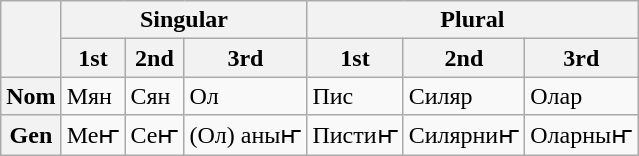<table class = "wikitable">
<tr>
<th rowspan="2"></th>
<th colspan="3">Singular</th>
<th colspan="3">Plural</th>
</tr>
<tr>
<th>1st</th>
<th>2nd</th>
<th>3rd</th>
<th>1st</th>
<th>2nd</th>
<th>3rd</th>
</tr>
<tr>
<th>Nom</th>
<td>Мян</td>
<td>Сян</td>
<td>Ол</td>
<td>Пис</td>
<td>Силяр</td>
<td>Олар</td>
</tr>
<tr>
<th>Gen</th>
<td>Меҥ</td>
<td>Сеҥ</td>
<td>(Ол) аныҥ</td>
<td>Пистиҥ</td>
<td>Силярниҥ</td>
<td>Оларныҥ</td>
</tr>
</table>
